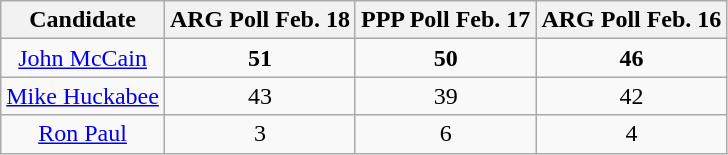<table class="wikitable" style="text-align:center;">
<tr>
<th>Candidate</th>
<th>ARG Poll Feb. 18</th>
<th>PPP Poll Feb. 17</th>
<th>ARG Poll Feb. 16</th>
</tr>
<tr>
<td><a href='#'>John McCain</a></td>
<td><strong>51</strong></td>
<td><strong>50</strong></td>
<td><strong>46</strong></td>
</tr>
<tr>
<td><a href='#'>Mike Huckabee</a></td>
<td>43</td>
<td>39</td>
<td>42</td>
</tr>
<tr>
<td><a href='#'>Ron Paul</a></td>
<td>3</td>
<td>6</td>
<td>4</td>
</tr>
</table>
